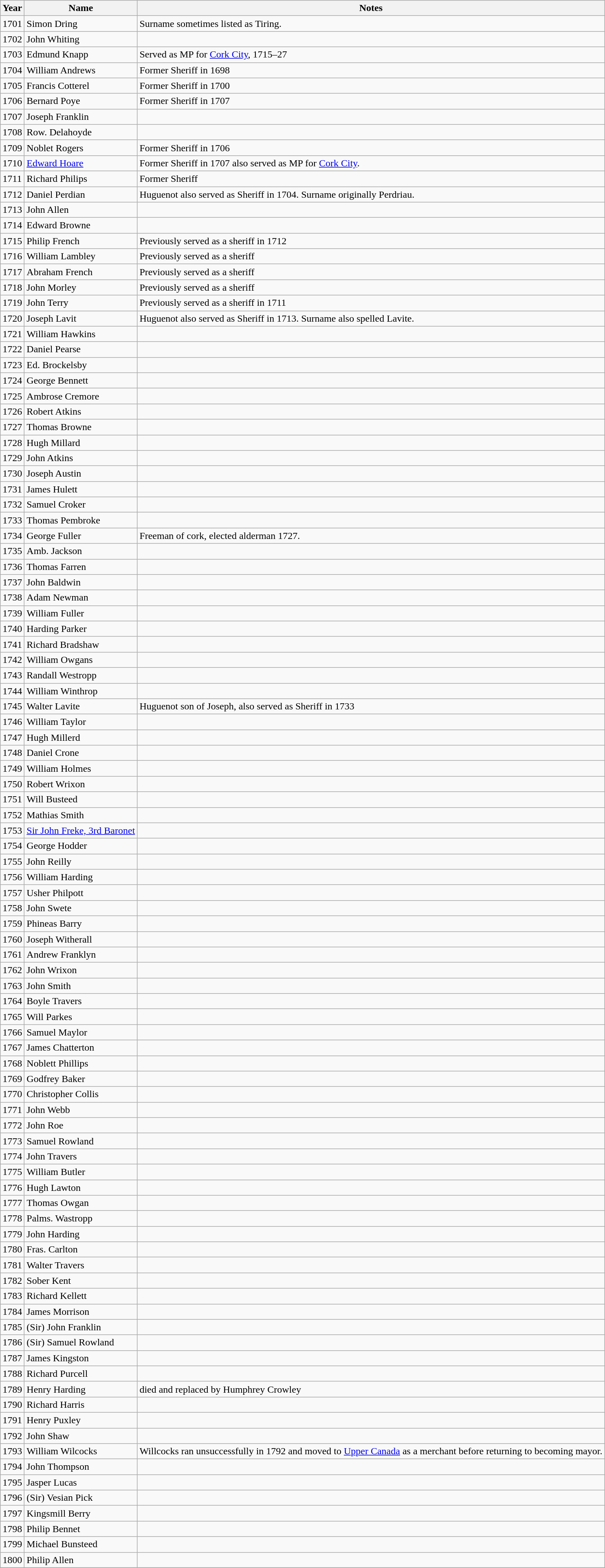<table class="wikitable">
<tr>
<th>Year</th>
<th>Name</th>
<th>Notes</th>
</tr>
<tr>
<td>1701</td>
<td>Simon Dring</td>
<td>Surname sometimes listed as Tiring.</td>
</tr>
<tr>
<td>1702</td>
<td>John Whiting</td>
<td></td>
</tr>
<tr>
<td>1703</td>
<td>Edmund Knapp</td>
<td>Served as MP for <a href='#'>Cork City</a>, 1715–27</td>
</tr>
<tr>
<td>1704</td>
<td>William Andrews</td>
<td>Former Sheriff in 1698</td>
</tr>
<tr>
<td>1705</td>
<td>Francis Cotterel</td>
<td>Former Sheriff in 1700</td>
</tr>
<tr>
<td>1706</td>
<td>Bernard Poye</td>
<td>Former Sheriff in 1707</td>
</tr>
<tr>
<td>1707</td>
<td>Joseph Franklin</td>
<td></td>
</tr>
<tr>
<td>1708</td>
<td>Row. Delahoyde</td>
<td></td>
</tr>
<tr>
<td>1709</td>
<td>Noblet Rogers</td>
<td>Former Sheriff in 1706</td>
</tr>
<tr>
<td>1710</td>
<td><a href='#'>Edward Hoare</a></td>
<td>Former Sheriff in 1707 also served as MP for <a href='#'>Cork City</a>.</td>
</tr>
<tr>
<td>1711</td>
<td>Richard Philips</td>
<td>Former Sheriff</td>
</tr>
<tr>
<td>1712</td>
<td>Daniel Perdian</td>
<td>Huguenot also served as Sheriff in 1704. Surname originally Perdriau.</td>
</tr>
<tr>
<td>1713</td>
<td>John Allen</td>
<td></td>
</tr>
<tr>
<td>1714</td>
<td>Edward Browne</td>
<td></td>
</tr>
<tr>
<td>1715</td>
<td>Philip French</td>
<td>Previously served as a sheriff in 1712</td>
</tr>
<tr>
<td>1716</td>
<td>William Lambley</td>
<td>Previously served as a sheriff</td>
</tr>
<tr>
<td>1717</td>
<td>Abraham French</td>
<td>Previously served as a sheriff</td>
</tr>
<tr>
<td>1718</td>
<td>John Morley</td>
<td>Previously served as a sheriff</td>
</tr>
<tr>
<td>1719</td>
<td>John Terry</td>
<td>Previously served as a sheriff in 1711</td>
</tr>
<tr>
<td>1720</td>
<td>Joseph Lavit</td>
<td>Huguenot also served as Sheriff in 1713. Surname also spelled Lavite.</td>
</tr>
<tr>
<td>1721</td>
<td>William Hawkins</td>
<td></td>
</tr>
<tr>
<td>1722</td>
<td>Daniel Pearse</td>
<td></td>
</tr>
<tr>
<td>1723</td>
<td>Ed. Brockelsby</td>
<td></td>
</tr>
<tr>
<td>1724</td>
<td>George Bennett</td>
<td></td>
</tr>
<tr>
<td>1725</td>
<td>Ambrose Cremore</td>
<td></td>
</tr>
<tr>
<td>1726</td>
<td>Robert Atkins</td>
<td></td>
</tr>
<tr>
<td>1727</td>
<td>Thomas Browne</td>
<td></td>
</tr>
<tr>
<td>1728</td>
<td>Hugh Millard</td>
<td></td>
</tr>
<tr>
<td>1729</td>
<td>John Atkins</td>
<td></td>
</tr>
<tr>
<td>1730</td>
<td>Joseph Austin</td>
<td></td>
</tr>
<tr>
<td>1731</td>
<td>James Hulett</td>
<td></td>
</tr>
<tr>
<td>1732</td>
<td>Samuel Croker</td>
<td></td>
</tr>
<tr>
<td>1733</td>
<td>Thomas Pembroke</td>
<td></td>
</tr>
<tr>
<td>1734</td>
<td>George Fuller</td>
<td>Freeman of cork, elected alderman 1727.</td>
</tr>
<tr>
<td>1735</td>
<td>Amb. Jackson</td>
<td></td>
</tr>
<tr>
<td>1736</td>
<td>Thomas Farren</td>
<td></td>
</tr>
<tr>
<td>1737</td>
<td>John Baldwin</td>
<td></td>
</tr>
<tr>
<td>1738</td>
<td>Adam Newman</td>
<td></td>
</tr>
<tr>
<td>1739</td>
<td>William Fuller</td>
<td></td>
</tr>
<tr>
<td>1740</td>
<td>Harding Parker</td>
<td></td>
</tr>
<tr>
<td>1741</td>
<td>Richard Bradshaw</td>
<td></td>
</tr>
<tr>
<td>1742</td>
<td>William Owgans</td>
<td></td>
</tr>
<tr>
<td>1743</td>
<td>Randall Westropp</td>
<td></td>
</tr>
<tr>
<td>1744</td>
<td>William Winthrop</td>
<td></td>
</tr>
<tr>
<td>1745</td>
<td>Walter Lavite</td>
<td>Huguenot son of Joseph, also served as Sheriff in 1733</td>
</tr>
<tr>
<td>1746</td>
<td>William Taylor </td>
<td></td>
</tr>
<tr>
<td>1747</td>
<td>Hugh Millerd  </td>
<td></td>
</tr>
<tr>
<td>1748</td>
<td>Daniel Crone  </td>
<td></td>
</tr>
<tr>
<td>1749</td>
<td>William Holmes  </td>
<td></td>
</tr>
<tr>
<td>1750</td>
<td>Robert Wrixon  </td>
<td></td>
</tr>
<tr>
<td>1751</td>
<td>Will Busteed  </td>
<td></td>
</tr>
<tr>
<td>1752</td>
<td>Mathias Smith  </td>
<td></td>
</tr>
<tr>
<td>1753</td>
<td><a href='#'>Sir John Freke, 3rd Baronet</a></td>
<td></td>
</tr>
<tr>
<td>1754</td>
<td>George Hodder  </td>
<td></td>
</tr>
<tr>
<td>1755</td>
<td>John Reilly </td>
<td></td>
</tr>
<tr>
<td>1756</td>
<td>William Harding  </td>
<td></td>
</tr>
<tr>
<td>1757</td>
<td>Usher Philpott  </td>
<td></td>
</tr>
<tr>
<td>1758</td>
<td>John Swete  </td>
<td></td>
</tr>
<tr>
<td>1759</td>
<td>Phineas Barry  </td>
<td></td>
</tr>
<tr>
<td>1760</td>
<td>Joseph Witherall  </td>
<td></td>
</tr>
<tr>
<td>1761</td>
<td>Andrew Franklyn  </td>
<td></td>
</tr>
<tr>
<td>1762</td>
<td>John Wrixon </td>
<td></td>
</tr>
<tr>
<td>1763</td>
<td>John Smith  </td>
<td></td>
</tr>
<tr>
<td>1764</td>
<td>Boyle Travers </td>
<td></td>
</tr>
<tr>
<td>1765</td>
<td>Will Parkes </td>
<td></td>
</tr>
<tr>
<td>1766</td>
<td>Samuel Maylor  </td>
<td></td>
</tr>
<tr>
<td>1767</td>
<td>James Chatterton </td>
<td></td>
</tr>
<tr>
<td>1768</td>
<td>Noblett Phillips </td>
<td></td>
</tr>
<tr>
<td>1769</td>
<td>Godfrey Baker </td>
<td></td>
</tr>
<tr>
<td>1770</td>
<td>Christopher Collis </td>
<td></td>
</tr>
<tr>
<td>1771</td>
<td>John Webb  </td>
<td></td>
</tr>
<tr>
<td>1772</td>
<td>John Roe  </td>
<td></td>
</tr>
<tr>
<td>1773</td>
<td>Samuel Rowland  </td>
<td></td>
</tr>
<tr>
<td>1774</td>
<td>John Travers  </td>
<td></td>
</tr>
<tr>
<td>1775</td>
<td>William Butler  </td>
<td></td>
</tr>
<tr>
<td>1776</td>
<td>Hugh Lawton  </td>
<td></td>
</tr>
<tr>
<td>1777</td>
<td>Thomas Owgan  </td>
<td></td>
</tr>
<tr>
<td>1778</td>
<td>Palms. Wastropp  </td>
<td></td>
</tr>
<tr>
<td>1779</td>
<td>John Harding  </td>
<td></td>
</tr>
<tr>
<td>1780</td>
<td>Fras. Carlton  </td>
<td></td>
</tr>
<tr>
<td>1781</td>
<td>Walter Travers  </td>
<td></td>
</tr>
<tr>
<td>1782</td>
<td>Sober Kent  </td>
<td></td>
</tr>
<tr>
<td>1783</td>
<td>Richard Kellett  </td>
<td></td>
</tr>
<tr>
<td>1784</td>
<td>James Morrison  </td>
<td></td>
</tr>
<tr>
<td>1785</td>
<td>(Sir) John Franklin </td>
<td></td>
</tr>
<tr>
<td>1786</td>
<td>(Sir) Samuel Rowland </td>
<td></td>
</tr>
<tr>
<td>1787</td>
<td>James Kingston  </td>
<td></td>
</tr>
<tr>
<td>1788</td>
<td>Richard Purcell  </td>
<td></td>
</tr>
<tr>
<td>1789</td>
<td>Henry Harding  </td>
<td>died and replaced by Humphrey Crowley</td>
</tr>
<tr>
<td>1790</td>
<td>Richard Harris  </td>
<td></td>
</tr>
<tr>
<td>1791</td>
<td>Henry Puxley  </td>
<td></td>
</tr>
<tr>
<td>1792</td>
<td>John Shaw</td>
<td></td>
</tr>
<tr>
<td>1793</td>
<td>William Wilcocks</td>
<td>Willcocks ran unsuccessfully in 1792 and moved to <a href='#'>Upper Canada</a> as a merchant before returning to becoming mayor.</td>
</tr>
<tr>
<td>1794</td>
<td>John Thompson</td>
<td></td>
</tr>
<tr>
<td>1795</td>
<td>Jasper Lucas  </td>
<td></td>
</tr>
<tr>
<td>1796</td>
<td>(Sir) Vesian Pick</td>
<td></td>
</tr>
<tr>
<td>1797</td>
<td>Kingsmill Berry  </td>
<td></td>
</tr>
<tr>
<td>1798</td>
<td>Philip Bennet  </td>
<td></td>
</tr>
<tr>
<td>1799</td>
<td>Michael Bunsteed  </td>
<td></td>
</tr>
<tr>
<td>1800</td>
<td>Philip Allen</td>
<td></td>
</tr>
<tr>
</tr>
</table>
